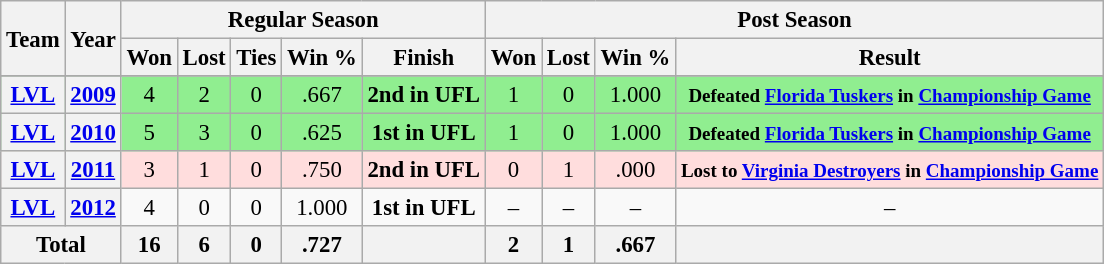<table class="wikitable" style="font-size: 95%; text-align:center;">
<tr>
<th rowspan="2">Team</th>
<th rowspan="2">Year</th>
<th colspan="5">Regular Season</th>
<th colspan="4">Post Season</th>
</tr>
<tr>
<th>Won</th>
<th>Lost</th>
<th>Ties</th>
<th>Win %</th>
<th>Finish</th>
<th>Won</th>
<th>Lost</th>
<th>Win %</th>
<th>Result</th>
</tr>
<tr ! style="background:#fdd;">
</tr>
<tr ! style="background:#90EE90;">
<th><a href='#'>LVL</a></th>
<th><a href='#'>2009</a></th>
<td>4</td>
<td>2</td>
<td>0</td>
<td>.667</td>
<td><strong>2nd in UFL</strong></td>
<td>1</td>
<td>0</td>
<td>1.000</td>
<td><small><strong>Defeated <a href='#'>Florida Tuskers</a> in <a href='#'>Championship Game</a></strong></small></td>
</tr>
<tr ! style="background:#90EE90;">
<th><a href='#'>LVL</a></th>
<th><a href='#'>2010</a></th>
<td>5</td>
<td>3</td>
<td>0</td>
<td>.625</td>
<td><strong>1st in UFL</strong></td>
<td>1</td>
<td>0</td>
<td>1.000</td>
<td><small><strong>Defeated <a href='#'>Florida Tuskers</a> in <a href='#'>Championship Game</a></strong></small></td>
</tr>
<tr ! style="background:#fdd;">
<th><a href='#'>LVL</a></th>
<th><a href='#'>2011</a></th>
<td>3</td>
<td>1</td>
<td>0</td>
<td>.750</td>
<td><strong>2nd in UFL</strong></td>
<td>0</td>
<td>1</td>
<td>.000</td>
<td><small> <strong>Lost to <a href='#'>Virginia Destroyers</a> in <a href='#'>Championship Game</a></strong></small></td>
</tr>
<tr>
<th><a href='#'>LVL</a></th>
<th><a href='#'>2012</a></th>
<td>4</td>
<td>0</td>
<td>0</td>
<td>1.000</td>
<td><strong>1st in UFL</strong></td>
<td>–</td>
<td>–</td>
<td>–</td>
<td>–</td>
</tr>
<tr>
<th colspan="2">Total</th>
<th>16</th>
<th>6</th>
<th>0</th>
<th>.727</th>
<th></th>
<th>2</th>
<th>1</th>
<th>.667</th>
<th></th>
</tr>
</table>
